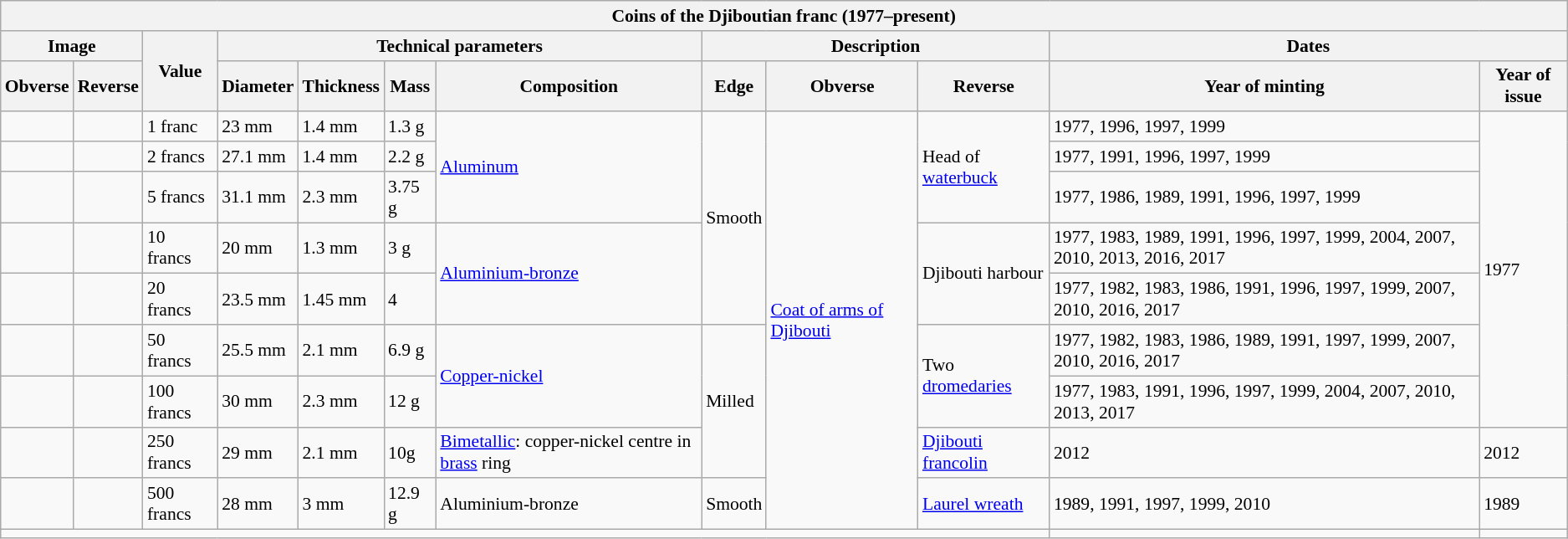<table class="wikitable" style="font-size: 90%">
<tr>
<th colspan="12">Coins of the Djiboutian franc (1977–present)</th>
</tr>
<tr>
<th colspan="2">Image</th>
<th rowspan="2">Value</th>
<th colspan="4">Technical parameters</th>
<th colspan="3">Description</th>
<th colspan="2">Dates</th>
</tr>
<tr>
<th>Obverse</th>
<th>Reverse</th>
<th>Diameter</th>
<th>Thickness</th>
<th>Mass</th>
<th>Composition</th>
<th>Edge</th>
<th>Obverse</th>
<th>Reverse</th>
<th>Year of minting</th>
<th>Year of issue</th>
</tr>
<tr>
<td></td>
<td></td>
<td>1 franc</td>
<td>23 mm</td>
<td>1.4 mm</td>
<td>1.3 g</td>
<td rowspan="3"><a href='#'>Aluminum</a></td>
<td rowspan="5">Smooth</td>
<td rowspan="9"><a href='#'>Coat of arms of Djibouti</a></td>
<td rowspan="3">Head of <a href='#'>waterbuck</a></td>
<td>1977, 1996, 1997, 1999</td>
<td rowspan="7">1977</td>
</tr>
<tr>
<td></td>
<td></td>
<td>2 francs</td>
<td>27.1 mm</td>
<td>1.4 mm</td>
<td>2.2 g</td>
<td>1977, 1991, 1996, 1997, 1999</td>
</tr>
<tr>
<td></td>
<td></td>
<td>5 francs</td>
<td>31.1 mm</td>
<td>2.3 mm</td>
<td>3.75 g</td>
<td>1977, 1986, 1989, 1991, 1996, 1997, 1999</td>
</tr>
<tr>
<td></td>
<td></td>
<td>10 francs</td>
<td>20 mm</td>
<td>1.3 mm</td>
<td>3 g</td>
<td rowspan="2"><a href='#'>Aluminium-bronze</a></td>
<td rowspan="2">Djibouti harbour</td>
<td>1977, 1983, 1989, 1991, 1996, 1997, 1999, 2004, 2007, 2010, 2013, 2016, 2017</td>
</tr>
<tr>
<td></td>
<td></td>
<td>20 francs</td>
<td>23.5 mm</td>
<td>1.45 mm</td>
<td>4</td>
<td>1977, 1982, 1983, 1986, 1991, 1996, 1997, 1999, 2007, 2010, 2016, 2017</td>
</tr>
<tr>
<td></td>
<td></td>
<td>50 francs</td>
<td>25.5 mm</td>
<td>2.1 mm</td>
<td>6.9 g</td>
<td rowspan="2"><a href='#'>Copper-nickel</a></td>
<td rowspan="3">Milled</td>
<td rowspan="2">Two <a href='#'>dromedaries</a></td>
<td>1977, 1982, 1983, 1986, 1989, 1991, 1997, 1999, 2007, 2010, 2016, 2017</td>
</tr>
<tr>
<td></td>
<td></td>
<td>100 francs</td>
<td>30 mm</td>
<td>2.3 mm</td>
<td>12 g</td>
<td>1977, 1983, 1991, 1996, 1997, 1999, 2004, 2007, 2010, 2013, 2017</td>
</tr>
<tr>
<td></td>
<td></td>
<td>250 francs</td>
<td>29 mm</td>
<td>2.1 mm</td>
<td>10g</td>
<td><a href='#'>Bimetallic</a>: copper-nickel centre in <a href='#'>brass</a> ring</td>
<td><a href='#'>Djibouti francolin</a></td>
<td>2012</td>
<td>2012</td>
</tr>
<tr>
<td></td>
<td></td>
<td>500 francs</td>
<td>28 mm</td>
<td>3 mm</td>
<td>12.9 g</td>
<td>Aluminium-bronze</td>
<td>Smooth</td>
<td><a href='#'>Laurel wreath</a></td>
<td>1989, 1991, 1997, 1999, 2010</td>
<td>1989</td>
</tr>
<tr>
<td colspan="10"></td>
<td></td>
<td></td>
</tr>
</table>
